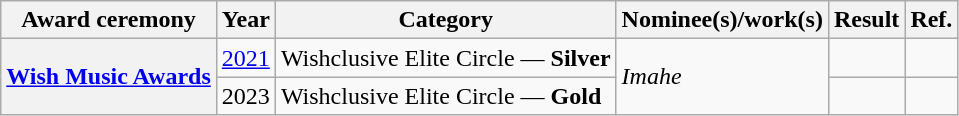<table class="wikitable sortable">
<tr>
<th>Award ceremony</th>
<th>Year</th>
<th>Category</th>
<th>Nominee(s)/work(s)</th>
<th>Result</th>
<th><abbr>Ref.</abbr></th>
</tr>
<tr>
<th rowspan="2"><a href='#'>Wish Music Awards</a></th>
<td><a href='#'>2021</a></td>
<td>Wishclusive Elite Circle — <strong>Silver</strong></td>
<td rowspan="2"><em>Imahe</em></td>
<td></td>
<td></td>
</tr>
<tr>
<td>2023</td>
<td>Wishclusive Elite Circle — <strong>Gold</strong></td>
<td></td>
<td></td>
</tr>
</table>
